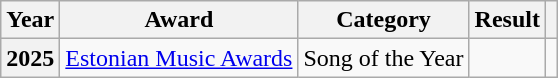<table class="wikitable sortable plainrowheaders">
<tr>
<th scope="col">Year</th>
<th scope="col">Award</th>
<th scope="col">Category</th>
<th scope="col">Result</th>
<th scope="col"></th>
</tr>
<tr>
<th>2025</th>
<td><a href='#'>Estonian Music Awards</a></td>
<td>Song of the Year</td>
<td></td>
<td></td>
</tr>
</table>
